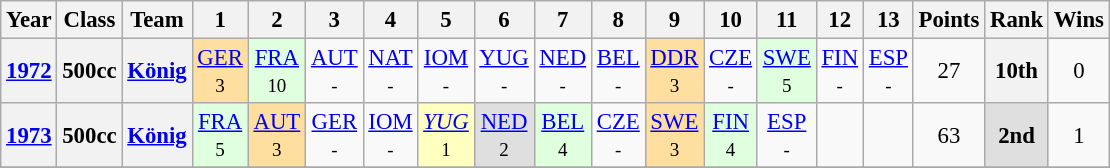<table class="wikitable" style="text-align:center; font-size:95%">
<tr>
<th>Year</th>
<th>Class</th>
<th>Team</th>
<th>1</th>
<th>2</th>
<th>3</th>
<th>4</th>
<th>5</th>
<th>6</th>
<th>7</th>
<th>8</th>
<th>9</th>
<th>10</th>
<th>11</th>
<th>12</th>
<th>13</th>
<th>Points</th>
<th>Rank</th>
<th>Wins</th>
</tr>
<tr>
<th><a href='#'>1972</a></th>
<th>500cc</th>
<th><a href='#'>König</a></th>
<td style="background:#FFDF9F;"><a href='#'>GER</a><br><small>3</small></td>
<td style="background:#DFFFDF;"><a href='#'>FRA</a><br><small>10</small></td>
<td><a href='#'>AUT</a><br><small>-</small></td>
<td><a href='#'>NAT</a><br><small>-</small></td>
<td><a href='#'>IOM</a><br><small>-</small></td>
<td><a href='#'>YUG</a><br><small>-</small></td>
<td><a href='#'>NED</a><br><small>-</small></td>
<td><a href='#'>BEL</a><br><small>-</small></td>
<td style="background:#FFDF9F;"><a href='#'>DDR</a><br><small>3</small></td>
<td><a href='#'>CZE</a><br><small>-</small></td>
<td style="background:#DFFFDF;"><a href='#'>SWE</a><br><small>5</small></td>
<td><a href='#'>FIN</a><br><small>-</small></td>
<td><a href='#'>ESP</a><br><small>-</small></td>
<td>27</td>
<th>10th</th>
<td>0</td>
</tr>
<tr>
<th><a href='#'>1973</a></th>
<th>500cc</th>
<th><a href='#'>König</a></th>
<td style="background:#DFFFDF;"><a href='#'>FRA</a><br><small>5</small></td>
<td style="background:#FFDF9F;"><a href='#'>AUT</a><br><small>3</small></td>
<td><a href='#'>GER</a><br><small>-</small></td>
<td><a href='#'>IOM</a><br><small>-</small></td>
<td style="background:#FFFFBF;"><em><a href='#'>YUG</a></em><br><small>1</small></td>
<td style="background:#DFDFDF;"><a href='#'>NED</a><br><small>2</small></td>
<td style="background:#DFFFDF;"><a href='#'>BEL</a><br><small>4</small></td>
<td><a href='#'>CZE</a><br><small>-</small></td>
<td style="background:#FFDF9F;"><a href='#'>SWE</a><br><small>3</small></td>
<td style="background:#DFFFDF;"><a href='#'>FIN</a><br><small>4</small></td>
<td><a href='#'>ESP</a><br><small>-</small></td>
<td></td>
<td></td>
<td>63</td>
<td style="background:#DFDFDF;"><strong>2nd</strong></td>
<td>1</td>
</tr>
<tr>
</tr>
</table>
